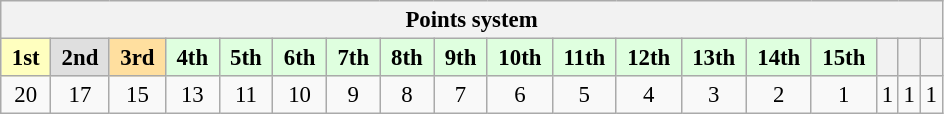<table class="wikitable" style="font-size:95%; text-align:center">
<tr>
<th colspan="19">Points system</th>
</tr>
<tr>
<td style="background:#ffffbf;"> <strong>1st</strong> </td>
<td style="background:#dfdfdf;"> <strong>2nd</strong> </td>
<td style="background:#ffdf9f;"> <strong>3rd</strong> </td>
<td style="background:#dfffdf;"> <strong>4th</strong> </td>
<td style="background:#dfffdf;"> <strong>5th</strong> </td>
<td style="background:#dfffdf;"> <strong>6th</strong> </td>
<td style="background:#dfffdf;"> <strong>7th</strong> </td>
<td style="background:#dfffdf;"> <strong>8th</strong> </td>
<td style="background:#dfffdf;"> <strong>9th</strong> </td>
<td style="background:#dfffdf;"> <strong>10th</strong> </td>
<td style="background:#dfffdf;"> <strong>11th</strong> </td>
<td style="background:#dfffdf;"> <strong>12th</strong> </td>
<td style="background:#dfffdf;"> <strong>13th</strong> </td>
<td style="background:#dfffdf;"> <strong>14th</strong> </td>
<td style="background:#dfffdf;"> <strong>15th</strong> </td>
<th></th>
<th></th>
<th></th>
</tr>
<tr>
<td>20</td>
<td>17</td>
<td>15</td>
<td>13</td>
<td>11</td>
<td>10</td>
<td>9</td>
<td>8</td>
<td>7</td>
<td>6</td>
<td>5</td>
<td>4</td>
<td>3</td>
<td>2</td>
<td>1</td>
<td>1</td>
<td>1</td>
<td>1</td>
</tr>
</table>
